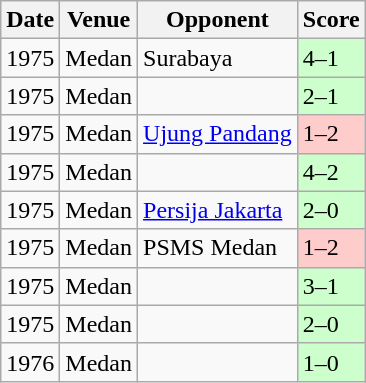<table class="wikitable" style="text-align:left">
<tr>
<th>Date</th>
<th>Venue</th>
<th>Opponent</th>
<th>Score</th>
</tr>
<tr>
<td>1975</td>
<td>Medan</td>
<td> Surabaya</td>
<td bgcolor=ccffcc>4–1</td>
</tr>
<tr>
<td>1975</td>
<td>Medan</td>
<td></td>
<td bgcolor=ccffcc>2–1</td>
</tr>
<tr>
<td>1975</td>
<td>Medan</td>
<td> <a href='#'>Ujung Pandang</a></td>
<td bgcolor=ffcccc>1–2</td>
</tr>
<tr>
<td>1975</td>
<td>Medan</td>
<td></td>
<td bgcolor=ccffcc>4–2</td>
</tr>
<tr>
<td>1975</td>
<td>Medan</td>
<td> <a href='#'>Persija Jakarta</a></td>
<td bgcolor=ccffcc>2–0</td>
</tr>
<tr>
<td>1975</td>
<td>Medan</td>
<td> PSMS Medan</td>
<td bgcolor=ffcccc>1–2</td>
</tr>
<tr>
<td>1975</td>
<td>Medan</td>
<td></td>
<td bgcolor=ccffcc>3–1</td>
</tr>
<tr>
<td>1975</td>
<td>Medan</td>
<td></td>
<td bgcolor=ccffcc>2–0</td>
</tr>
<tr>
<td>1976</td>
<td>Medan</td>
<td></td>
<td bgcolor=ccffcc>1–0</td>
</tr>
</table>
